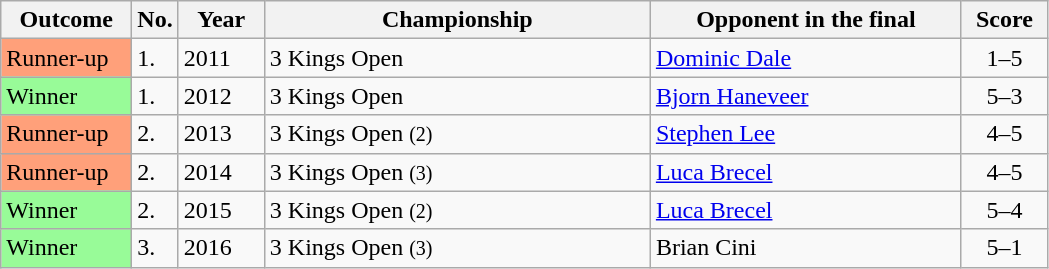<table class="wikitable sortable">
<tr>
<th width="80">Outcome</th>
<th width="20">No.</th>
<th width="50">Year</th>
<th style="width:250px;">Championship</th>
<th style="width:200px;">Opponent in the final</th>
<th style="width:50px;">Score</th>
</tr>
<tr>
<td style="background:#ffa07a;">Runner-up</td>
<td>1.</td>
<td>2011</td>
<td>3 Kings Open</td>
<td> <a href='#'>Dominic Dale</a></td>
<td align="center">1–5</td>
</tr>
<tr>
<td style="background:#98fb98;">Winner</td>
<td>1.</td>
<td>2012</td>
<td>3 Kings Open</td>
<td> <a href='#'>Bjorn Haneveer</a></td>
<td align="center">5–3</td>
</tr>
<tr>
<td style="background:#ffa07a;">Runner-up</td>
<td>2.</td>
<td>2013</td>
<td>3 Kings Open <small>(2)</small></td>
<td> <a href='#'>Stephen Lee</a></td>
<td align="center">4–5</td>
</tr>
<tr>
<td style="background:#ffa07a;">Runner-up</td>
<td>2.</td>
<td>2014</td>
<td>3 Kings Open <small>(3)</small></td>
<td> <a href='#'>Luca Brecel</a></td>
<td align="center">4–5</td>
</tr>
<tr>
<td style="background:#98fb98;">Winner</td>
<td>2.</td>
<td>2015</td>
<td>3 Kings Open <small>(2)</small></td>
<td> <a href='#'>Luca Brecel</a></td>
<td align="center">5–4</td>
</tr>
<tr>
<td style="background:#98fb98;">Winner</td>
<td>3.</td>
<td>2016</td>
<td>3 Kings Open <small>(3)</small></td>
<td> Brian Cini</td>
<td align="center">5–1</td>
</tr>
</table>
